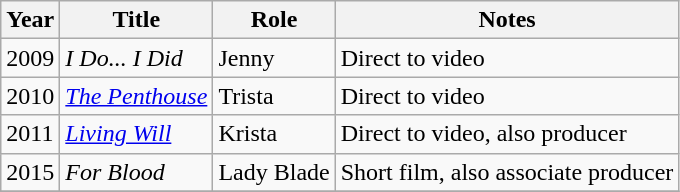<table class="wikitable sortable">
<tr>
<th>Year</th>
<th>Title</th>
<th>Role</th>
<th class="unsortable">Notes</th>
</tr>
<tr>
<td>2009</td>
<td><em>I Do... I Did</em></td>
<td>Jenny</td>
<td>Direct to video</td>
</tr>
<tr>
<td>2010</td>
<td><em><a href='#'>The Penthouse</a></em></td>
<td>Trista</td>
<td>Direct to video</td>
</tr>
<tr>
<td>2011</td>
<td><em><a href='#'>Living Will</a></em></td>
<td>Krista</td>
<td>Direct to video, also producer</td>
</tr>
<tr>
<td>2015</td>
<td><em>For Blood</em></td>
<td>Lady Blade</td>
<td>Short film, also associate producer</td>
</tr>
<tr>
</tr>
</table>
